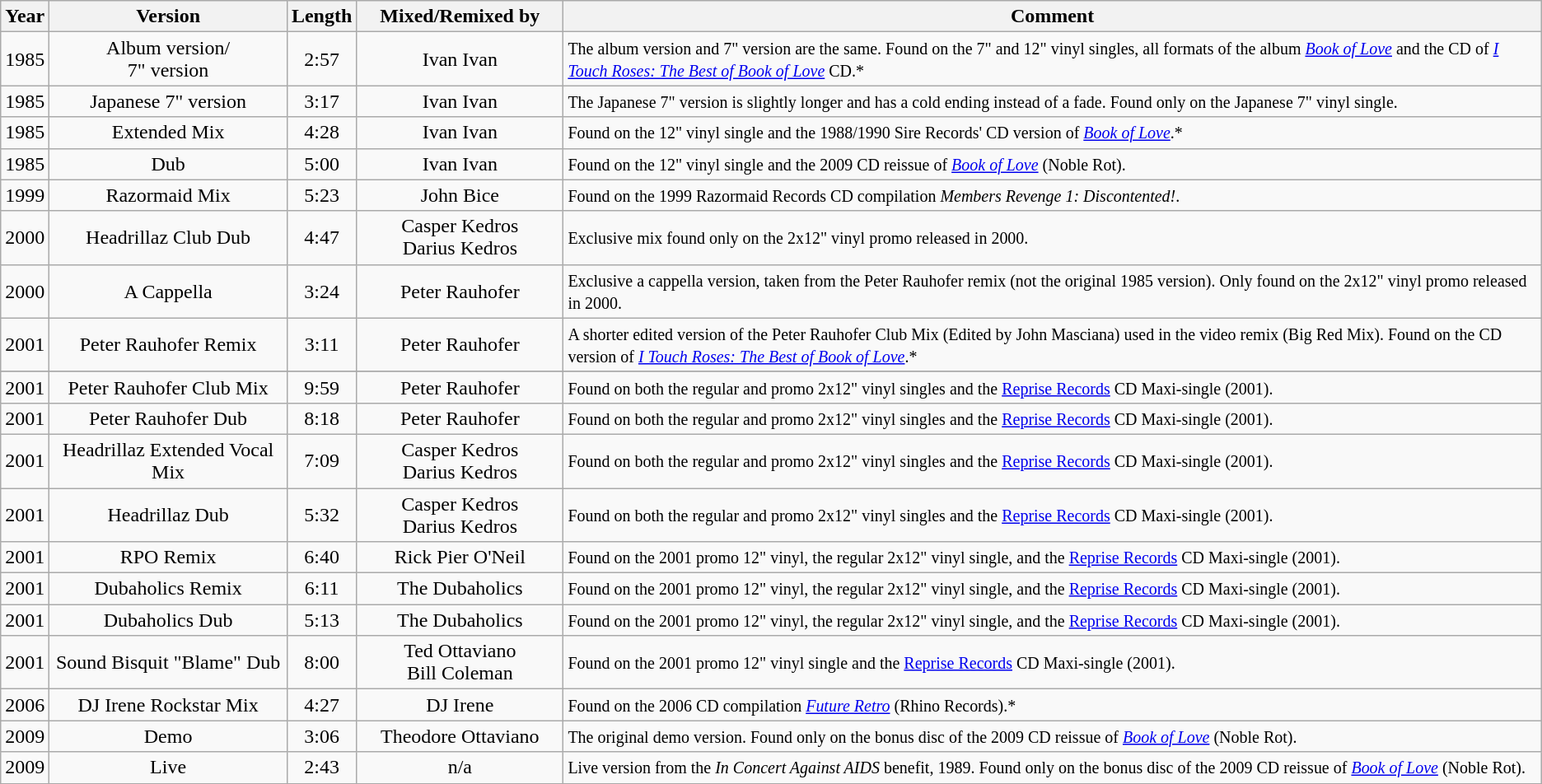<table class="wikitable">
<tr>
<th>Year</th>
<th style="width:185px;">Version</th>
<th>Length</th>
<th style="width:160px;">Mixed/Remixed by</th>
<th>Comment</th>
</tr>
<tr>
<td align=center>1985</td>
<td align=center>Album version/<br>7" version</td>
<td align=center>2:57</td>
<td align=center>Ivan Ivan</td>
<td><small>The album version and 7" version are the same. Found on the 7" and 12" vinyl singles, all formats of the album <em><a href='#'>Book of Love</a></em> and the CD of <em><a href='#'>I Touch Roses: The Best of Book of Love</a></em> CD.*</small></td>
</tr>
<tr>
<td align=center>1985</td>
<td align=center>Japanese 7" version</td>
<td align=center>3:17</td>
<td align=center>Ivan Ivan</td>
<td><small>The Japanese 7" version is slightly longer and has a cold ending instead of a fade. Found only on the Japanese 7" vinyl single.</small></td>
</tr>
<tr>
<td align=center>1985</td>
<td align=center>Extended Mix</td>
<td align=center>4:28</td>
<td align=center>Ivan Ivan</td>
<td><small>Found on the 12" vinyl single and the 1988/1990 Sire Records' CD version of <em><a href='#'>Book of Love</a></em>.*</small></td>
</tr>
<tr>
<td align=center>1985</td>
<td align=center>Dub</td>
<td align=center>5:00</td>
<td align=center>Ivan Ivan</td>
<td><small>Found on the 12" vinyl single and the 2009 CD reissue of <em><a href='#'>Book of Love</a></em> (Noble Rot).</small></td>
</tr>
<tr>
<td align=center>1999</td>
<td align=center>Razormaid Mix</td>
<td align=center>5:23</td>
<td align=center>John Bice</td>
<td><small>Found on the 1999 Razormaid Records CD compilation <em>Members Revenge 1: Discontented!</em>.</small></td>
</tr>
<tr>
<td align=center>2000</td>
<td align=center>Headrillaz Club Dub</td>
<td align=center>4:47</td>
<td align=center>Casper Kedros<br>Darius Kedros</td>
<td><small>Exclusive mix found only on the 2x12" vinyl promo released in 2000.</small></td>
</tr>
<tr>
<td align=center>2000</td>
<td align=center>A Cappella</td>
<td align=center>3:24</td>
<td align=center>Peter Rauhofer</td>
<td><small>Exclusive a cappella version, taken from the Peter Rauhofer remix (not the original 1985 version). Only found on the 2x12" vinyl promo released in 2000.</small></td>
</tr>
<tr>
<td align=center>2001</td>
<td align=center>Peter Rauhofer Remix</td>
<td align=center>3:11</td>
<td align=center>Peter Rauhofer</td>
<td><small>A shorter edited version of the Peter Rauhofer Club Mix (Edited by John Masciana) used in the video remix (Big Red Mix). Found on the CD version of <em><a href='#'>I Touch Roses: The Best of Book of Love</a></em>.*</small></td>
</tr>
<tr>
</tr>
<tr>
<td align=center>2001</td>
<td align=center>Peter Rauhofer Club Mix</td>
<td align=center>9:59</td>
<td align=center>Peter Rauhofer</td>
<td><small>Found on both the regular and promo 2x12" vinyl singles and the <a href='#'>Reprise Records</a> CD Maxi-single (2001).</small></td>
</tr>
<tr>
<td align=center>2001</td>
<td align=center>Peter Rauhofer Dub</td>
<td align=center>8:18</td>
<td align=center>Peter Rauhofer</td>
<td><small>Found on both the regular and promo 2x12" vinyl singles and the <a href='#'>Reprise Records</a> CD Maxi-single (2001).</small></td>
</tr>
<tr>
<td align=center>2001</td>
<td align=center>Headrillaz Extended Vocal Mix</td>
<td align=center>7:09</td>
<td align=center>Casper Kedros<br>Darius Kedros</td>
<td><small>Found on both the regular and promo 2x12" vinyl singles and the <a href='#'>Reprise Records</a> CD Maxi-single (2001).</small></td>
</tr>
<tr>
<td align=center>2001</td>
<td align=center>Headrillaz Dub</td>
<td align=center>5:32</td>
<td align=center>Casper Kedros<br>Darius Kedros</td>
<td><small>Found on both the regular and promo 2x12" vinyl singles and the <a href='#'>Reprise Records</a> CD Maxi-single (2001).</small></td>
</tr>
<tr>
<td align=center>2001</td>
<td align=center>RPO Remix</td>
<td align=center>6:40</td>
<td align=center>Rick Pier O'Neil</td>
<td><small>Found on the 2001 promo 12" vinyl, the regular 2x12" vinyl single, and the <a href='#'>Reprise Records</a> CD Maxi-single (2001).</small></td>
</tr>
<tr>
<td align=center>2001</td>
<td align=center>Dubaholics Remix</td>
<td align=center>6:11</td>
<td align=center>The Dubaholics</td>
<td><small>Found on the 2001 promo 12" vinyl, the regular 2x12" vinyl single, and the <a href='#'>Reprise Records</a> CD Maxi-single (2001).</small></td>
</tr>
<tr>
<td align=center>2001</td>
<td align=center>Dubaholics Dub</td>
<td align=center>5:13</td>
<td align=center>The Dubaholics</td>
<td><small>Found on the 2001 promo 12" vinyl, the regular 2x12" vinyl single, and the <a href='#'>Reprise Records</a> CD Maxi-single (2001).</small></td>
</tr>
<tr>
<td align=center>2001</td>
<td align=center>Sound Bisquit "Blame" Dub</td>
<td align=center>8:00</td>
<td align=center>Ted Ottaviano<br>Bill Coleman</td>
<td><small>Found on the 2001 promo 12" vinyl single and the <a href='#'>Reprise Records</a> CD Maxi-single (2001).</small></td>
</tr>
<tr>
<td align=center>2006</td>
<td align=center>DJ Irene Rockstar Mix</td>
<td align=center>4:27</td>
<td align=center>DJ Irene</td>
<td><small>Found on the 2006 CD compilation <em><a href='#'>Future Retro</a></em> (Rhino Records).*</small></td>
</tr>
<tr>
<td align=center>2009</td>
<td align=center>Demo</td>
<td align=center>3:06</td>
<td align=center>Theodore Ottaviano</td>
<td><small>The original demo version. Found only on the bonus disc of the 2009 CD reissue of <em><a href='#'>Book of Love</a></em> (Noble Rot).</small></td>
</tr>
<tr>
<td align=center>2009</td>
<td align=center>Live</td>
<td align=center>2:43</td>
<td align=center>n/a</td>
<td><small>Live version from the <em>In Concert Against AIDS</em> benefit, 1989. Found only on the bonus disc of the 2009 CD reissue of <em><a href='#'>Book of Love</a></em> (Noble Rot).</small></td>
</tr>
<tr>
</tr>
</table>
